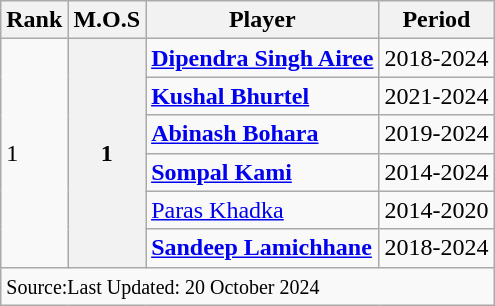<table class="wikitable sortable">
<tr>
<th>Rank</th>
<th>M.O.S</th>
<th>Player</th>
<th>Period</th>
</tr>
<tr>
<td rowspan="6">1</td>
<th rowspan="6">1</th>
<td><strong><a href='#'>Dipendra Singh Airee</a></strong></td>
<td>2018-2024</td>
</tr>
<tr>
<td><strong><a href='#'>Kushal Bhurtel</a></strong></td>
<td>2021-2024</td>
</tr>
<tr>
<td><strong><a href='#'>Abinash Bohara</a></strong></td>
<td>2019-2024</td>
</tr>
<tr>
<td><strong><a href='#'>Sompal Kami</a></strong></td>
<td>2014-2024</td>
</tr>
<tr>
<td><a href='#'>Paras Khadka</a></td>
<td>2014-2020</td>
</tr>
<tr>
<td><strong><a href='#'>Sandeep Lamichhane</a></strong></td>
<td>2018-2024</td>
</tr>
<tr>
<td colspan="4"><small>Source:</small><small>Last Updated: 20 October 2024</small></td>
</tr>
</table>
